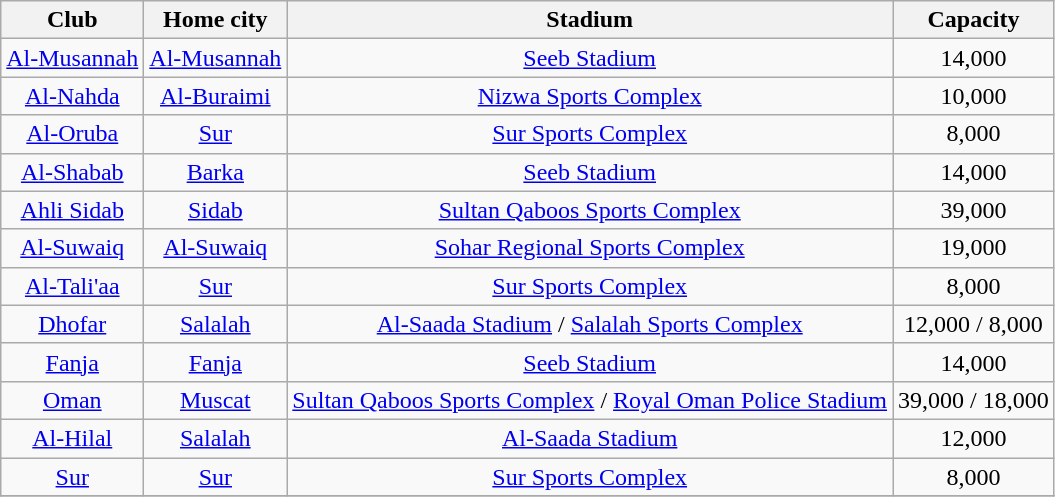<table class="wikitable" style="text-align: center;">
<tr>
<th>Club</th>
<th>Home city</th>
<th>Stadium</th>
<th>Capacity</th>
</tr>
<tr>
<td><a href='#'>Al-Musannah</a></td>
<td><a href='#'>Al-Musannah</a></td>
<td><a href='#'>Seeb Stadium</a></td>
<td>14,000</td>
</tr>
<tr>
<td><a href='#'>Al-Nahda</a></td>
<td><a href='#'>Al-Buraimi</a></td>
<td><a href='#'>Nizwa Sports Complex</a></td>
<td>10,000</td>
</tr>
<tr>
<td><a href='#'>Al-Oruba</a></td>
<td><a href='#'>Sur</a></td>
<td><a href='#'>Sur Sports Complex</a></td>
<td>8,000</td>
</tr>
<tr>
<td><a href='#'>Al-Shabab</a></td>
<td><a href='#'>Barka</a></td>
<td><a href='#'>Seeb Stadium</a></td>
<td>14,000</td>
</tr>
<tr>
<td><a href='#'>Ahli Sidab</a></td>
<td><a href='#'>Sidab</a></td>
<td><a href='#'>Sultan Qaboos Sports Complex</a></td>
<td>39,000</td>
</tr>
<tr>
<td><a href='#'>Al-Suwaiq</a></td>
<td><a href='#'>Al-Suwaiq</a></td>
<td><a href='#'>Sohar Regional Sports Complex</a></td>
<td>19,000</td>
</tr>
<tr>
<td><a href='#'>Al-Tali'aa</a></td>
<td><a href='#'>Sur</a></td>
<td><a href='#'>Sur Sports Complex</a></td>
<td>8,000</td>
</tr>
<tr>
<td><a href='#'>Dhofar</a></td>
<td><a href='#'>Salalah</a></td>
<td><a href='#'>Al-Saada Stadium</a> / <a href='#'>Salalah Sports Complex</a></td>
<td>12,000 / 8,000</td>
</tr>
<tr>
<td><a href='#'>Fanja</a></td>
<td><a href='#'>Fanja</a></td>
<td><a href='#'>Seeb Stadium</a></td>
<td>14,000</td>
</tr>
<tr>
<td><a href='#'>Oman</a></td>
<td><a href='#'>Muscat</a></td>
<td><a href='#'>Sultan Qaboos Sports Complex</a> / <a href='#'>Royal Oman Police Stadium</a></td>
<td>39,000 / 18,000</td>
</tr>
<tr>
<td><a href='#'>Al-Hilal</a></td>
<td><a href='#'>Salalah</a></td>
<td><a href='#'>Al-Saada Stadium</a></td>
<td>12,000</td>
</tr>
<tr>
<td><a href='#'>Sur</a></td>
<td><a href='#'>Sur</a></td>
<td><a href='#'>Sur Sports Complex</a></td>
<td>8,000</td>
</tr>
<tr>
</tr>
</table>
